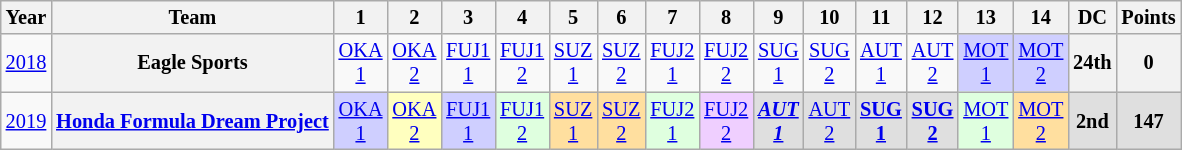<table class="wikitable" style="text-align:center; font-size:85%">
<tr>
<th>Year</th>
<th>Team</th>
<th>1</th>
<th>2</th>
<th>3</th>
<th>4</th>
<th>5</th>
<th>6</th>
<th>7</th>
<th>8</th>
<th>9</th>
<th>10</th>
<th>11</th>
<th>12</th>
<th>13</th>
<th>14</th>
<th>DC</th>
<th>Points</th>
</tr>
<tr>
<td><a href='#'>2018</a></td>
<th nowrap>Eagle Sports</th>
<td style="background:#;"><a href='#'>OKA<br>1</a></td>
<td style="background:#;"><a href='#'>OKA<br>2</a></td>
<td style="background:#;"><a href='#'>FUJ1<br>1</a></td>
<td style="background:#;"><a href='#'>FUJ1<br>2</a></td>
<td style="background:#;"><a href='#'>SUZ<br>1</a></td>
<td style="background:#;"><a href='#'>SUZ<br>2</a></td>
<td style="background:#;"><a href='#'>FUJ2<br>1</a></td>
<td style="background:#;"><a href='#'>FUJ2<br>2</a></td>
<td style="background:#;"><a href='#'>SUG<br>1</a></td>
<td style="background:#;"><a href='#'>SUG<br>2</a></td>
<td style="background:#;"><a href='#'>AUT<br>1</a></td>
<td style="background:#;"><a href='#'>AUT<br>2</a></td>
<td style="background:#CFCFFF;"><a href='#'>MOT<br>1</a><br></td>
<td style="background:#CFCFFF;"><a href='#'>MOT<br>2</a><br></td>
<th>24th</th>
<th>0</th>
</tr>
<tr>
<td><a href='#'>2019</a></td>
<th nowrap><a href='#'>Honda Formula Dream Project</a></th>
<td style="background:#CFCFFF;"><a href='#'>OKA<br>1</a><br></td>
<td style="background:#FFFFBF;"><a href='#'>OKA<br>2</a><br></td>
<td style="background:#CFCFFF;"><a href='#'>FUJ1<br>1</a><br></td>
<td style="background:#DFFFDF;"><a href='#'>FUJ1<br>2</a><br></td>
<td style="background:#FFDF9F;"><a href='#'>SUZ<br>1</a><br></td>
<td style="background:#FFDF9F;"><a href='#'>SUZ<br>2</a><br></td>
<td style="background:#DFFFDF;"><a href='#'>FUJ2<br>1</a><br></td>
<td style="background:#EFCFFF;"><a href='#'>FUJ2<br>2</a><br></td>
<td style="background:#DFDFDF;"><strong><em><a href='#'>AUT<br>1</a></em></strong><br></td>
<td style="background:#DFDFDF;"><a href='#'>AUT<br>2</a><br></td>
<td style="background:#DFDFDF;"><strong><a href='#'>SUG<br>1</a></strong><br></td>
<td style="background:#DFDFDF;"><strong><a href='#'>SUG<br>2</a></strong><br></td>
<td style="background:#DFFFDF;"><a href='#'>MOT<br>1</a><br></td>
<td style="background:#FFDF9F;"><a href='#'>MOT<br>2</a><br></td>
<th style="background:#DFDFDF;">2nd</th>
<th style="background:#DFDFDF;">147</th>
</tr>
</table>
